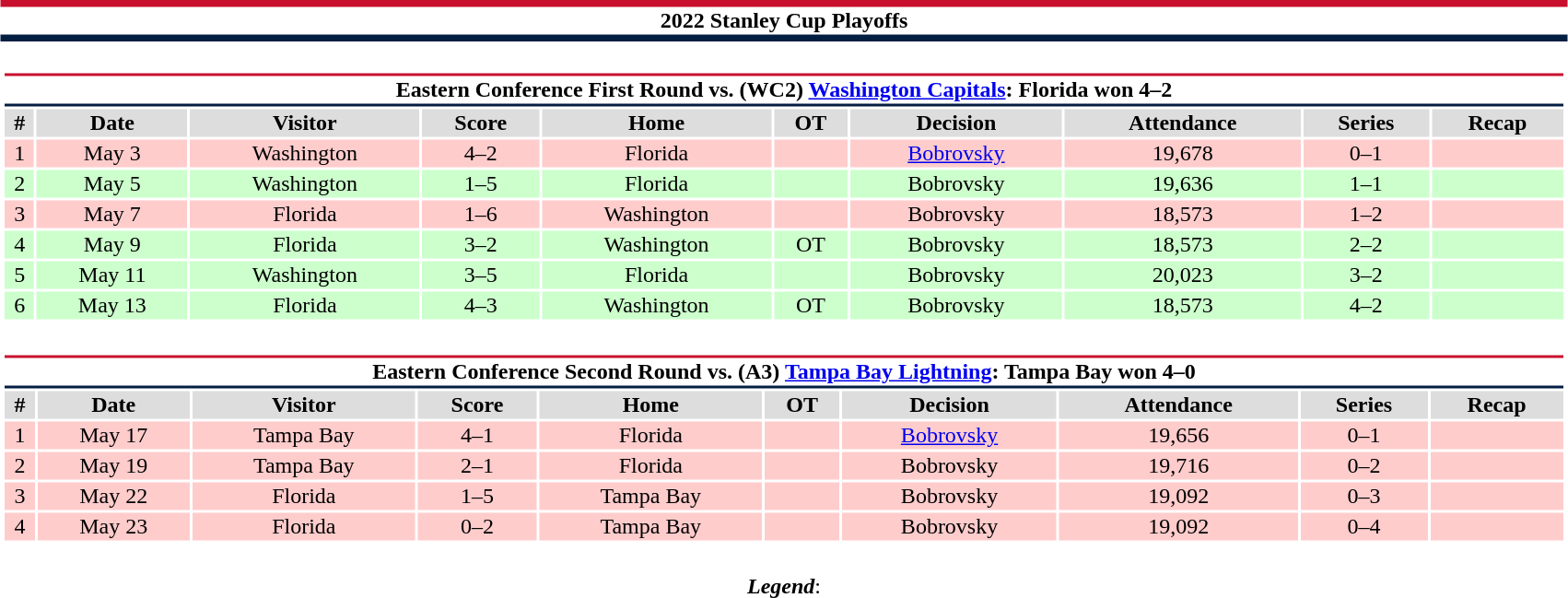<table class="toccolours" style="width:90%; clear:both; margin:1.5em auto; text-align:center;">
<tr>
<th colspan="10" style="background:#FFFFFF; border-top:#C8102E 5px solid; border-bottom:#041E42 5px solid;">2022 Stanley Cup Playoffs</th>
</tr>
<tr>
<td colspan="10"><br><table class="toccolours collapsible collapsed" style="width:100%;">
<tr>
<th colspan="10" style="background:#FFFFFF; border-top:#C8102E 2px solid; border-bottom:#041E42 2px solid;">Eastern Conference First Round vs. (WC2) <a href='#'>Washington Capitals</a>: Florida won 4–2</th>
</tr>
<tr style="background:#ddd;">
<th>#</th>
<th>Date</th>
<th>Visitor</th>
<th>Score</th>
<th>Home</th>
<th>OT</th>
<th>Decision</th>
<th>Attendance</th>
<th>Series</th>
<th>Recap</th>
</tr>
<tr style="background:#fcc;">
<td>1</td>
<td>May 3</td>
<td>Washington</td>
<td>4–2</td>
<td>Florida</td>
<td></td>
<td><a href='#'>Bobrovsky</a></td>
<td>19,678</td>
<td>0–1</td>
<td></td>
</tr>
<tr style="background:#cfc;">
<td>2</td>
<td>May 5</td>
<td>Washington</td>
<td>1–5</td>
<td>Florida</td>
<td></td>
<td>Bobrovsky</td>
<td>19,636</td>
<td>1–1</td>
<td></td>
</tr>
<tr style="background:#fcc;">
<td>3</td>
<td>May 7</td>
<td>Florida</td>
<td>1–6</td>
<td>Washington</td>
<td></td>
<td>Bobrovsky</td>
<td>18,573</td>
<td>1–2</td>
<td></td>
</tr>
<tr style="background:#cfc;">
<td>4</td>
<td>May 9</td>
<td>Florida</td>
<td>3–2</td>
<td>Washington</td>
<td>OT</td>
<td>Bobrovsky</td>
<td>18,573</td>
<td>2–2</td>
<td></td>
</tr>
<tr style="background:#cfc;">
<td>5</td>
<td>May 11</td>
<td>Washington</td>
<td>3–5</td>
<td>Florida</td>
<td></td>
<td>Bobrovsky</td>
<td>20,023</td>
<td>3–2</td>
<td></td>
</tr>
<tr style="background:#cfc;">
<td>6</td>
<td>May 13</td>
<td>Florida</td>
<td>4–3</td>
<td>Washington</td>
<td>OT</td>
<td>Bobrovsky</td>
<td>18,573</td>
<td>4–2</td>
<td></td>
</tr>
</table>
</td>
</tr>
<tr>
<td colspan="10"><br><table class="toccolours collapsible collapsed" style="width:100%;">
<tr>
<th colspan="10" style="background:#FFFFFF; border-top:#C8102E 2px solid; border-bottom:#041E42 2px solid;">Eastern Conference Second Round vs. (A3) <a href='#'>Tampa Bay Lightning</a>: Tampa Bay won 4–0</th>
</tr>
<tr style="background:#ddd;">
<th>#</th>
<th>Date</th>
<th>Visitor</th>
<th>Score</th>
<th>Home</th>
<th>OT</th>
<th>Decision</th>
<th>Attendance</th>
<th>Series</th>
<th>Recap</th>
</tr>
<tr style="background:#fcc;">
<td>1</td>
<td>May 17</td>
<td>Tampa Bay</td>
<td>4–1</td>
<td>Florida</td>
<td></td>
<td><a href='#'>Bobrovsky</a></td>
<td>19,656</td>
<td>0–1</td>
<td></td>
</tr>
<tr style="background:#fcc;">
<td>2</td>
<td>May 19</td>
<td>Tampa Bay</td>
<td>2–1</td>
<td>Florida</td>
<td></td>
<td>Bobrovsky</td>
<td>19,716</td>
<td>0–2</td>
<td></td>
</tr>
<tr style="background:#fcc;">
<td>3</td>
<td>May 22</td>
<td>Florida</td>
<td>1–5</td>
<td>Tampa Bay</td>
<td></td>
<td>Bobrovsky</td>
<td>19,092</td>
<td>0–3</td>
<td></td>
</tr>
<tr style="background:#fcc;">
<td>4</td>
<td>May 23</td>
<td>Florida</td>
<td>0–2</td>
<td>Tampa Bay</td>
<td></td>
<td>Bobrovsky</td>
<td>19,092</td>
<td>0–4</td>
<td></td>
</tr>
</table>
</td>
</tr>
<tr>
<td colspan="10" style="text-align:center;"><br><strong><em>Legend</em></strong>:

</td>
</tr>
</table>
